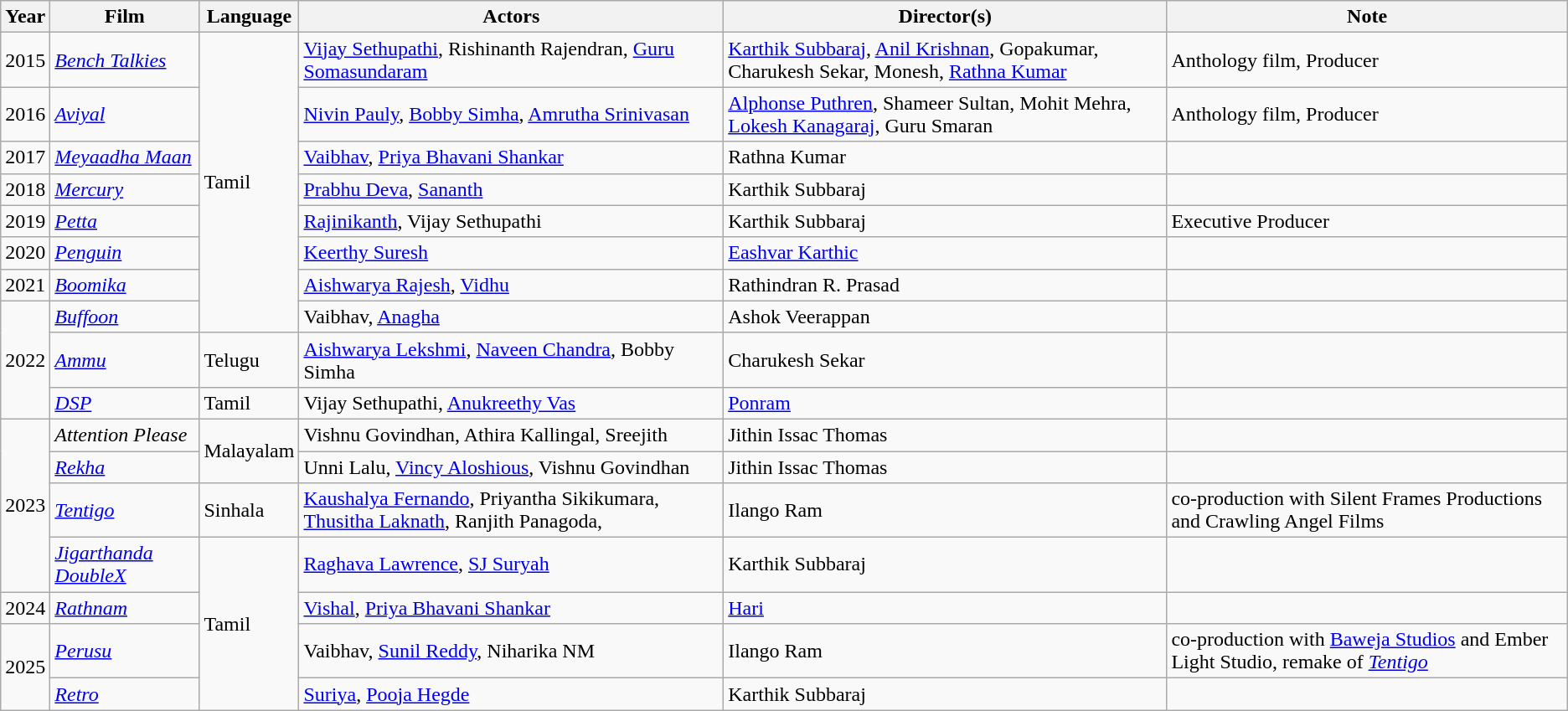<table class="wikitable sortable">
<tr>
<th scope="col">Year</th>
<th scope="col">Film</th>
<th scope="col">Language</th>
<th scope="col" class="unsortable">Actors</th>
<th scope="col" class="unsortable">Director(s)</th>
<th scope="col" class="unsortable">Note</th>
</tr>
<tr>
<td>2015</td>
<td><em><a href='#'>Bench Talkies</a></em></td>
<td rowspan="8">Tamil</td>
<td><a href='#'>Vijay Sethupathi</a>, Rishinanth Rajendran, <a href='#'>Guru Somasundaram</a></td>
<td><a href='#'>Karthik Subbaraj</a>, <a href='#'>Anil Krishnan</a>, Gopakumar, Charukesh Sekar, Monesh, <a href='#'>Rathna Kumar</a></td>
<td>Anthology film, Producer</td>
</tr>
<tr>
<td>2016</td>
<td><a href='#'><em>Aviyal</em></a></td>
<td><a href='#'>Nivin Pauly</a>, <a href='#'>Bobby Simha</a>, <a href='#'>Amrutha Srinivasan</a></td>
<td><a href='#'>Alphonse Puthren</a>, Shameer Sultan, Mohit Mehra, <a href='#'>Lokesh Kanagaraj</a>, Guru Smaran</td>
<td>Anthology film, Producer</td>
</tr>
<tr>
<td>2017</td>
<td><em><a href='#'>Meyaadha Maan</a></em></td>
<td><a href='#'>Vaibhav</a>, <a href='#'>Priya Bhavani Shankar</a></td>
<td>Rathna Kumar</td>
<td></td>
</tr>
<tr>
<td>2018</td>
<td><a href='#'><em>Mercury</em></a></td>
<td><a href='#'>Prabhu Deva</a>, <a href='#'>Sananth</a></td>
<td>Karthik Subbaraj</td>
<td></td>
</tr>
<tr>
<td>2019</td>
<td><a href='#'><em>Petta</em></a></td>
<td><a href='#'>Rajinikanth</a>, Vijay Sethupathi</td>
<td>Karthik Subbaraj</td>
<td>Executive Producer</td>
</tr>
<tr>
<td>2020</td>
<td><a href='#'><em>Penguin</em></a></td>
<td><a href='#'>Keerthy Suresh</a></td>
<td><a href='#'>Eashvar Karthic</a></td>
<td></td>
</tr>
<tr>
<td>2021</td>
<td><em><a href='#'>Boomika</a></em></td>
<td><a href='#'>Aishwarya Rajesh</a>, <a href='#'>Vidhu</a></td>
<td>Rathindran R. Prasad</td>
<td></td>
</tr>
<tr>
<td rowspan="3">2022</td>
<td><a href='#'><em>Buffoon</em></a></td>
<td>Vaibhav, <a href='#'>Anagha</a></td>
<td>Ashok Veerappan</td>
<td></td>
</tr>
<tr>
<td><a href='#'><em>Ammu</em></a></td>
<td>Telugu</td>
<td><a href='#'>Aishwarya Lekshmi</a>, <a href='#'>Naveen Chandra</a>, Bobby Simha</td>
<td>Charukesh Sekar</td>
<td></td>
</tr>
<tr>
<td><a href='#'><em>DSP</em></a></td>
<td>Tamil</td>
<td>Vijay Sethupathi, <a href='#'>Anukreethy Vas</a></td>
<td><a href='#'>Ponram</a></td>
<td></td>
</tr>
<tr>
<td rowspan="4">2023</td>
<td><em>Attention Please</em></td>
<td rowspan="2">Malayalam</td>
<td>Vishnu Govindhan, Athira Kallingal, Sreejith</td>
<td>Jithin Issac Thomas</td>
<td></td>
</tr>
<tr>
<td><em><a href='#'>Rekha</a></em></td>
<td>Unni Lalu, <a href='#'>Vincy Aloshious</a>, Vishnu Govindhan</td>
<td>Jithin Issac Thomas</td>
<td></td>
</tr>
<tr>
<td><em><a href='#'>Tentigo</a></em></td>
<td>Sinhala</td>
<td><a href='#'>Kaushalya Fernando</a>, Priyantha Sikikumara, <a href='#'>Thusitha Laknath</a>, Ranjith Panagoda,</td>
<td>Ilango Ram</td>
<td>co-production with Silent Frames Productions and Crawling Angel Films</td>
</tr>
<tr>
<td><em><a href='#'>Jigarthanda DoubleX</a></em></td>
<td rowspan="4">Tamil</td>
<td><a href='#'>Raghava Lawrence</a>, <a href='#'>SJ Suryah</a></td>
<td>Karthik Subbaraj</td>
<td></td>
</tr>
<tr>
<td>2024</td>
<td><em><a href='#'>Rathnam</a></em></td>
<td><a href='#'>Vishal</a>, <a href='#'>Priya Bhavani Shankar</a></td>
<td><a href='#'>Hari</a></td>
<td></td>
</tr>
<tr>
<td rowspan="2">2025</td>
<td><em><a href='#'>Perusu</a></em></td>
<td>Vaibhav, <a href='#'>Sunil Reddy</a>, Niharika NM</td>
<td>Ilango Ram</td>
<td>co-production with <a href='#'>Baweja Studios</a> and Ember Light Studio, remake of <em><a href='#'>Tentigo</a></em></td>
</tr>
<tr>
<td><em><a href='#'>Retro</a></em></td>
<td><a href='#'>Suriya</a>, <a href='#'>Pooja Hegde</a></td>
<td>Karthik Subbaraj</td>
<td></td>
</tr>
</table>
